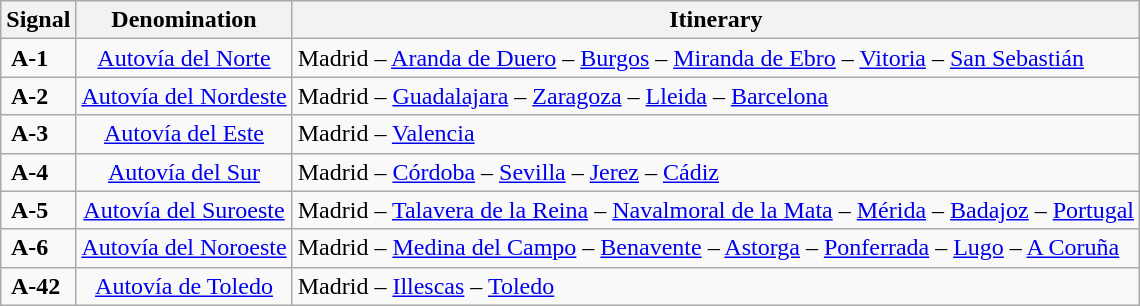<table class="wikitable">
<tr>
<th>Signal</th>
<th>Denomination</th>
<th>Itinerary</th>
</tr>
<tr>
<td><span><strong> A-1 </strong></span></td>
<td style="text-align:center;"><a href='#'>Autovía del Norte</a></td>
<td>Madrid – <a href='#'>Aranda de Duero</a> – <a href='#'>Burgos</a> – <a href='#'>Miranda de Ebro</a> – <a href='#'>Vitoria</a> – <a href='#'>San Sebastián</a></td>
</tr>
<tr>
<td><span><strong> A-2 </strong></span></td>
<td style="text-align:center;"><a href='#'>Autovía del Nordeste</a></td>
<td>Madrid – <a href='#'>Guadalajara</a> – <a href='#'>Zaragoza</a> – <a href='#'>Lleida</a> – <a href='#'>Barcelona</a></td>
</tr>
<tr>
<td><span><strong> A-3 </strong></span></td>
<td style="text-align:center;"><a href='#'>Autovía del Este</a></td>
<td>Madrid – <a href='#'>Valencia</a></td>
</tr>
<tr>
<td><span><strong> A-4 </strong></span></td>
<td style="text-align:center;"><a href='#'>Autovía del Sur</a></td>
<td>Madrid – <a href='#'>Córdoba</a> – <a href='#'>Sevilla</a> – <a href='#'>Jerez</a> – <a href='#'>Cádiz</a></td>
</tr>
<tr>
<td><span><strong> A-5 </strong></span></td>
<td style="text-align:center;"><a href='#'>Autovía del Suroeste</a></td>
<td>Madrid – <a href='#'>Talavera de la Reina</a> – <a href='#'>Navalmoral de la Mata</a> – <a href='#'>Mérida</a> – <a href='#'>Badajoz</a> – <a href='#'>Portugal</a></td>
</tr>
<tr>
<td><span><strong> A-6 </strong></span></td>
<td style="text-align:center;"><a href='#'>Autovía del Noroeste</a></td>
<td>Madrid – <a href='#'>Medina del Campo</a> – <a href='#'>Benavente</a> – <a href='#'>Astorga</a> – <a href='#'>Ponferrada</a> – <a href='#'>Lugo</a> – <a href='#'>A Coruña</a></td>
</tr>
<tr>
<td><span><strong> A-42 </strong></span></td>
<td style="text-align:center;"><a href='#'>Autovía de Toledo</a></td>
<td>Madrid – <a href='#'>Illescas</a> – <a href='#'>Toledo</a></td>
</tr>
</table>
